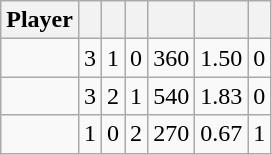<table class="wikitable sortable" style="text-align:center;">
<tr>
<th>Player</th>
<th></th>
<th></th>
<th></th>
<th></th>
<th></th>
<th></th>
</tr>
<tr>
<td style="text-align:left;"></td>
<td>3</td>
<td>1</td>
<td>0</td>
<td>360</td>
<td>1.50</td>
<td>0</td>
</tr>
<tr>
<td style="text-align:left;"></td>
<td>3</td>
<td>2</td>
<td>1</td>
<td>540</td>
<td>1.83</td>
<td>0</td>
</tr>
<tr>
<td style="text-align:left;"></td>
<td>1</td>
<td>0</td>
<td>2</td>
<td>270</td>
<td>0.67</td>
<td>1</td>
</tr>
</table>
